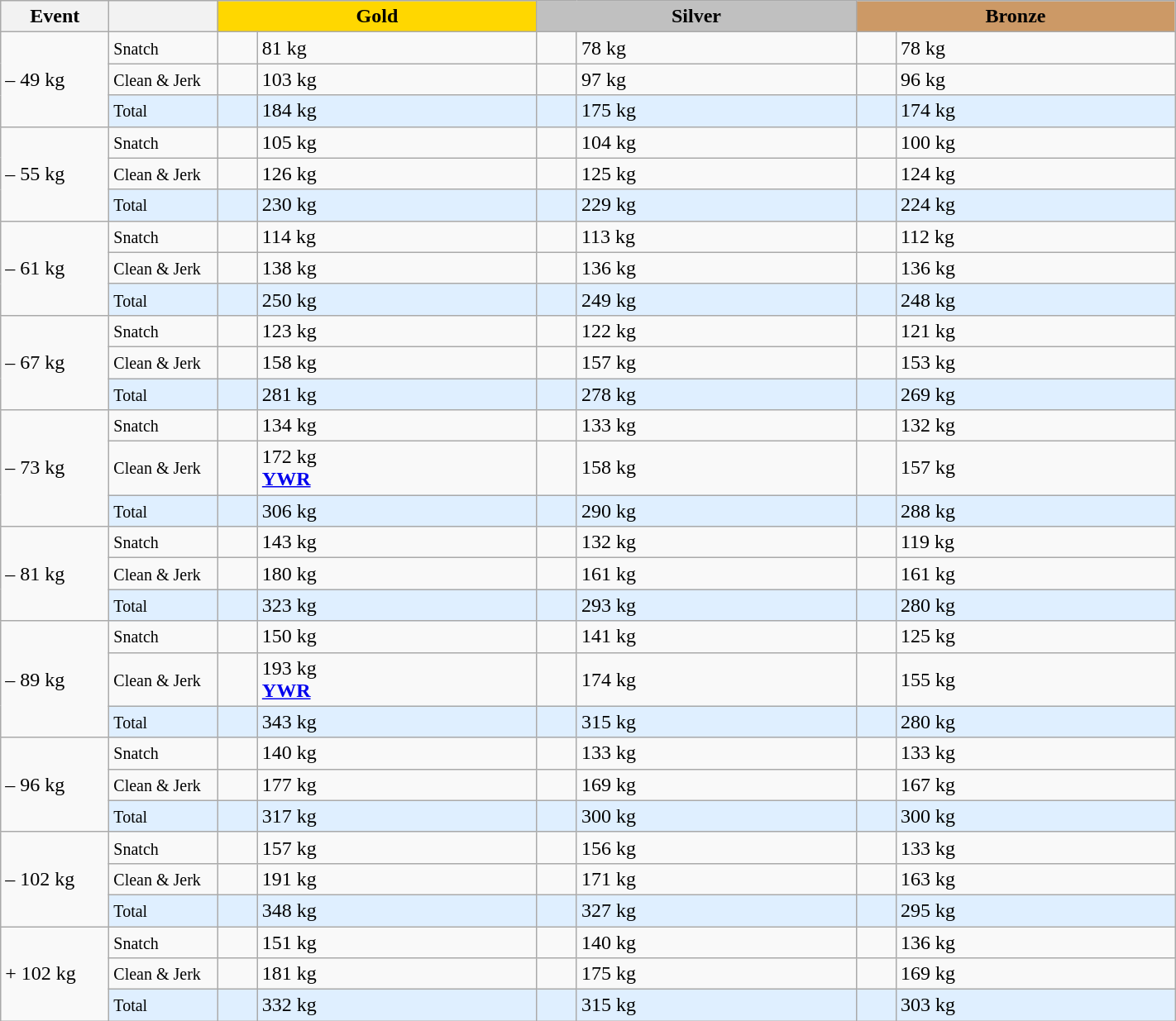<table class="wikitable">
<tr>
<th width=80>Event</th>
<th width=80></th>
<td bgcolor=gold align="center" colspan=2 width=250><strong>Gold</strong></td>
<td bgcolor=silver align="center" colspan=2 width=250><strong>Silver</strong></td>
<td bgcolor=#cc9966 colspan=2 align="center" width=250><strong>Bronze</strong></td>
</tr>
<tr>
<td rowspan=3>– 49 kg</td>
<td><small>Snatch</small></td>
<td></td>
<td>81 kg</td>
<td></td>
<td>78 kg</td>
<td></td>
<td>78 kg</td>
</tr>
<tr>
<td><small>Clean & Jerk</small></td>
<td></td>
<td>103 kg</td>
<td></td>
<td>97 kg</td>
<td></td>
<td>96 kg</td>
</tr>
<tr bgcolor=#dfefff>
<td><small>Total</small></td>
<td></td>
<td>184 kg</td>
<td></td>
<td>175 kg</td>
<td></td>
<td>174 kg</td>
</tr>
<tr>
<td rowspan=3>– 55 kg</td>
<td><small>Snatch</small></td>
<td></td>
<td>105 kg</td>
<td></td>
<td>104 kg</td>
<td></td>
<td>100 kg</td>
</tr>
<tr>
<td><small>Clean & Jerk</small></td>
<td></td>
<td>126 kg</td>
<td></td>
<td>125 kg</td>
<td></td>
<td>124 kg</td>
</tr>
<tr bgcolor=#dfefff>
<td><small>Total</small></td>
<td></td>
<td>230 kg</td>
<td></td>
<td>229 kg</td>
<td></td>
<td>224 kg</td>
</tr>
<tr>
<td rowspan=3>– 61 kg</td>
<td><small>Snatch</small></td>
<td></td>
<td>114 kg</td>
<td></td>
<td>113 kg</td>
<td></td>
<td>112 kg</td>
</tr>
<tr>
<td><small>Clean & Jerk</small></td>
<td></td>
<td>138 kg</td>
<td></td>
<td>136 kg</td>
<td></td>
<td>136 kg</td>
</tr>
<tr bgcolor=#dfefff>
<td><small>Total</small></td>
<td></td>
<td>250 kg</td>
<td></td>
<td>249 kg</td>
<td></td>
<td>248 kg</td>
</tr>
<tr>
<td rowspan=3>– 67 kg</td>
<td><small>Snatch</small></td>
<td></td>
<td>123 kg</td>
<td></td>
<td>122 kg</td>
<td></td>
<td>121 kg</td>
</tr>
<tr>
<td><small>Clean & Jerk</small></td>
<td></td>
<td>158 kg</td>
<td></td>
<td>157 kg</td>
<td></td>
<td>153 kg</td>
</tr>
<tr bgcolor=#dfefff>
<td><small>Total</small></td>
<td></td>
<td>281 kg</td>
<td></td>
<td>278 kg</td>
<td></td>
<td>269 kg</td>
</tr>
<tr>
<td rowspan=3>– 73 kg</td>
<td><small>Snatch</small></td>
<td></td>
<td>134 kg</td>
<td></td>
<td>133 kg</td>
<td></td>
<td>132 kg</td>
</tr>
<tr>
<td><small>Clean & Jerk</small></td>
<td></td>
<td>172 kg<br><strong><a href='#'>YWR</a></strong></td>
<td></td>
<td>158 kg</td>
<td></td>
<td>157 kg</td>
</tr>
<tr bgcolor=#dfefff>
<td><small>Total</small></td>
<td></td>
<td>306 kg</td>
<td></td>
<td>290 kg</td>
<td></td>
<td>288 kg</td>
</tr>
<tr>
<td rowspan=3>– 81 kg</td>
<td><small>Snatch</small></td>
<td></td>
<td>143 kg</td>
<td></td>
<td>132 kg</td>
<td></td>
<td>119 kg</td>
</tr>
<tr>
<td><small>Clean & Jerk</small></td>
<td></td>
<td>180 kg</td>
<td></td>
<td>161 kg</td>
<td></td>
<td>161 kg</td>
</tr>
<tr bgcolor=#dfefff>
<td><small>Total</small></td>
<td></td>
<td>323 kg</td>
<td></td>
<td>293 kg</td>
<td></td>
<td>280 kg</td>
</tr>
<tr>
<td rowspan=3>– 89 kg</td>
<td><small>Snatch</small></td>
<td></td>
<td>150 kg</td>
<td></td>
<td>141 kg</td>
<td></td>
<td>125 kg</td>
</tr>
<tr>
<td><small>Clean & Jerk</small></td>
<td></td>
<td>193 kg<br><strong><a href='#'>YWR</a></strong></td>
<td></td>
<td>174 kg</td>
<td></td>
<td>155 kg</td>
</tr>
<tr bgcolor=#dfefff>
<td><small>Total</small></td>
<td></td>
<td>343 kg</td>
<td></td>
<td>315 kg</td>
<td></td>
<td>280 kg</td>
</tr>
<tr>
<td rowspan=3>– 96 kg</td>
<td><small>Snatch</small></td>
<td></td>
<td>140 kg</td>
<td></td>
<td>133 kg</td>
<td></td>
<td>133 kg</td>
</tr>
<tr>
<td><small>Clean & Jerk</small></td>
<td></td>
<td>177 kg</td>
<td></td>
<td>169 kg</td>
<td></td>
<td>167 kg</td>
</tr>
<tr bgcolor=#dfefff>
<td><small>Total</small></td>
<td></td>
<td>317 kg</td>
<td></td>
<td>300 kg</td>
<td></td>
<td>300 kg</td>
</tr>
<tr>
<td rowspan=3>– 102 kg</td>
<td><small>Snatch</small></td>
<td></td>
<td>157 kg</td>
<td></td>
<td>156 kg</td>
<td></td>
<td>133 kg</td>
</tr>
<tr>
<td><small>Clean & Jerk</small></td>
<td></td>
<td>191 kg</td>
<td></td>
<td>171 kg</td>
<td></td>
<td>163 kg</td>
</tr>
<tr bgcolor=#dfefff>
<td><small>Total</small></td>
<td></td>
<td>348 kg</td>
<td></td>
<td>327 kg</td>
<td></td>
<td>295 kg</td>
</tr>
<tr>
<td rowspan=3>+ 102 kg</td>
<td><small>Snatch</small></td>
<td></td>
<td>151 kg</td>
<td></td>
<td>140 kg</td>
<td></td>
<td>136 kg</td>
</tr>
<tr>
<td><small>Clean & Jerk</small></td>
<td></td>
<td>181 kg</td>
<td></td>
<td>175 kg</td>
<td></td>
<td>169 kg</td>
</tr>
<tr bgcolor=#dfefff>
<td><small>Total</small></td>
<td></td>
<td>332 kg</td>
<td></td>
<td>315 kg</td>
<td></td>
<td>303 kg</td>
</tr>
</table>
